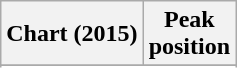<table class="wikitable sortable plainrowheaders" style="text-align:center">
<tr>
<th scope="col">Chart (2015)</th>
<th scope="col">Peak<br>position</th>
</tr>
<tr>
</tr>
<tr>
</tr>
<tr>
</tr>
</table>
